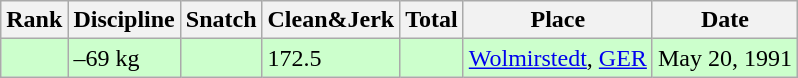<table class="wikitable">
<tr>
<th>Rank</th>
<th>Discipline</th>
<th>Snatch</th>
<th>Clean&Jerk</th>
<th>Total</th>
<th>Place</th>
<th>Date</th>
</tr>
<tr bgcolor=#CCFFCC>
<td></td>
<td>–69 kg</td>
<td></td>
<td>172.5</td>
<td></td>
<td><a href='#'>Wolmirstedt</a>, <a href='#'>GER</a></td>
<td>May 20, 1991</td>
</tr>
</table>
